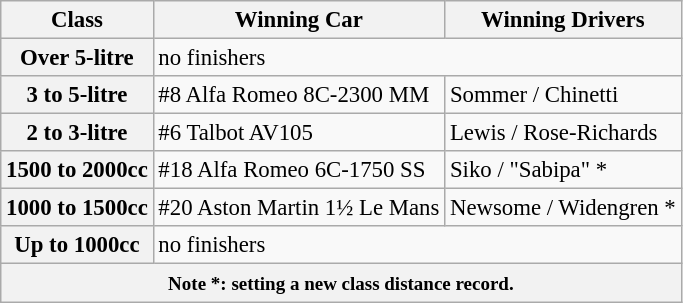<table class="wikitable" style="font-size: 95%">
<tr>
<th>Class</th>
<th>Winning Car</th>
<th>Winning Drivers</th>
</tr>
<tr>
<th>Over 5-litre</th>
<td colspan=2>no finishers</td>
</tr>
<tr>
<th>3 to 5-litre</th>
<td>#8 Alfa Romeo 8C-2300 MM</td>
<td>Sommer / Chinetti</td>
</tr>
<tr>
<th>2 to 3-litre</th>
<td>#6 Talbot AV105</td>
<td>Lewis / Rose-Richards</td>
</tr>
<tr>
<th>1500 to 2000cc</th>
<td>#18 Alfa Romeo 6C-1750 SS</td>
<td>Siko / "Sabipa" *</td>
</tr>
<tr>
<th>1000 to 1500cc</th>
<td>#20 Aston Martin 1½ Le Mans</td>
<td>Newsome / Widengren *</td>
</tr>
<tr>
<th>Up to 1000cc</th>
<td colspan=2>no finishers</td>
</tr>
<tr>
<th colspan="3"><small><strong>Note *</strong>: setting a new class distance record.</small></th>
</tr>
</table>
